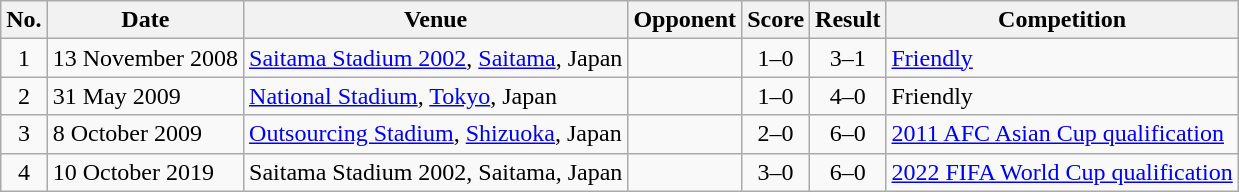<table class="wikitable sortable">
<tr>
<th scope="col">No.</th>
<th scope="col">Date</th>
<th scope="col">Venue</th>
<th scope="col">Opponent</th>
<th scope="col">Score</th>
<th scope="col">Result</th>
<th scope="col">Competition</th>
</tr>
<tr>
<td align="center">1</td>
<td>13 November 2008</td>
<td><a href='#'>Saitama Stadium 2002</a>, <a href='#'>Saitama</a>, Japan</td>
<td></td>
<td align="center">1–0</td>
<td align="center">3–1</td>
<td><a href='#'>Friendly</a></td>
</tr>
<tr>
<td align="center">2</td>
<td>31 May 2009</td>
<td><a href='#'>National Stadium</a>, <a href='#'>Tokyo</a>, Japan</td>
<td></td>
<td align="center">1–0</td>
<td align="center">4–0</td>
<td>Friendly</td>
</tr>
<tr>
<td align="center">3</td>
<td>8 October 2009</td>
<td><a href='#'>Outsourcing Stadium</a>, <a href='#'>Shizuoka</a>, Japan</td>
<td></td>
<td align="center">2–0</td>
<td align="center">6–0</td>
<td><a href='#'>2011 AFC Asian Cup qualification</a></td>
</tr>
<tr>
<td align="center">4</td>
<td>10 October 2019</td>
<td>Saitama Stadium 2002, Saitama, Japan</td>
<td></td>
<td align="center">3–0</td>
<td align="center">6–0</td>
<td><a href='#'>2022 FIFA World Cup qualification</a></td>
</tr>
</table>
